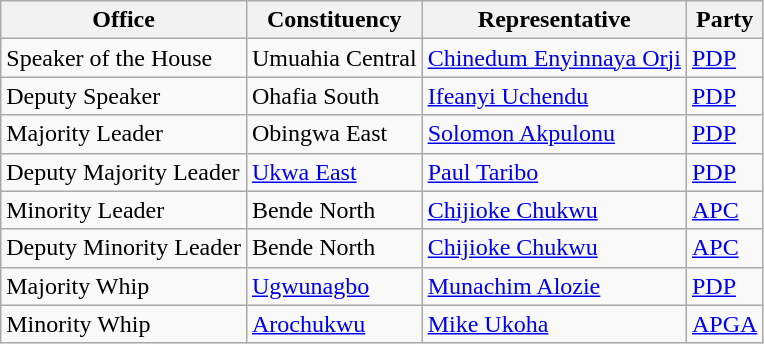<table class=wikitable>
<tr>
<th>Office</th>
<th>Constituency</th>
<th>Representative</th>
<th>Party</th>
</tr>
<tr>
<td>Speaker of the House</td>
<td>Umuahia Central</td>
<td><a href='#'>Chinedum Enyinnaya Orji</a></td>
<td><a href='#'>PDP</a></td>
</tr>
<tr>
<td>Deputy Speaker</td>
<td>Ohafia South</td>
<td><a href='#'>Ifeanyi Uchendu</a></td>
<td><a href='#'>PDP</a></td>
</tr>
<tr>
<td>Majority Leader</td>
<td>Obingwa East</td>
<td><a href='#'>Solomon Akpulonu</a></td>
<td><a href='#'>PDP</a></td>
</tr>
<tr>
<td>Deputy Majority Leader</td>
<td><a href='#'>Ukwa East</a></td>
<td><a href='#'>Paul Taribo</a></td>
<td><a href='#'>PDP</a></td>
</tr>
<tr>
<td>Minority Leader</td>
<td>Bende North</td>
<td><a href='#'>Chijioke Chukwu</a></td>
<td><a href='#'>APC</a></td>
</tr>
<tr>
<td>Deputy Minority Leader</td>
<td>Bende North</td>
<td><a href='#'>Chijioke Chukwu</a></td>
<td><a href='#'>APC</a></td>
</tr>
<tr>
<td>Majority Whip</td>
<td><a href='#'>Ugwunagbo</a></td>
<td><a href='#'>Munachim Alozie</a></td>
<td><a href='#'>PDP</a></td>
</tr>
<tr>
<td>Minority Whip</td>
<td><a href='#'>Arochukwu</a></td>
<td><a href='#'>Mike Ukoha</a></td>
<td><a href='#'>APGA</a></td>
</tr>
</table>
